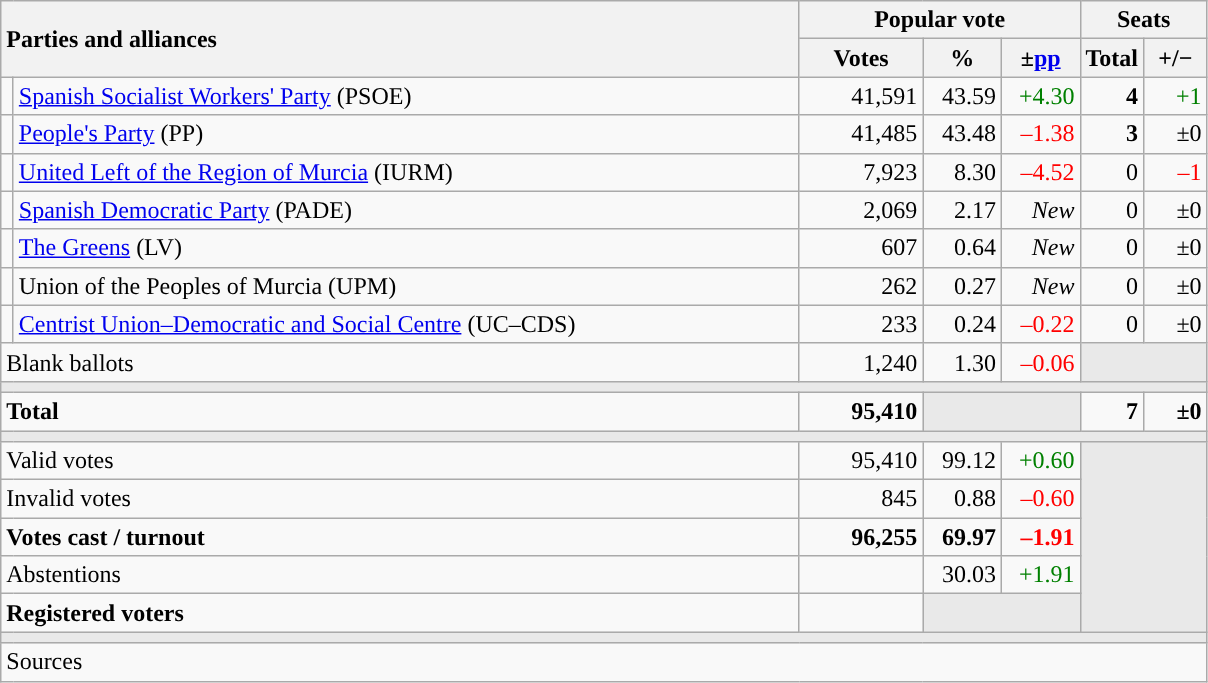<table class="wikitable" style="text-align:right;">
<tr>
<th style="text-align:left;" rowspan="2" colspan="2" width="525">Parties and alliances</th>
<th colspan="3">Popular vote</th>
<th colspan="2">Seats</th>
</tr>
<tr>
<th width="75">Votes</th>
<th width="45">%</th>
<th width="45">±<a href='#'>pp</a></th>
<th width="35">Total</th>
<th width="35">+/−</th>
</tr>
<tr>
<td width="1" style="color:inherit;background:"></td>
<td align="left"><a href='#'>Spanish Socialist Workers' Party</a> (PSOE)</td>
<td>41,591</td>
<td>43.59</td>
<td style="color:green;">+4.30</td>
<td><strong>4</strong></td>
<td style="color:green;">+1</td>
</tr>
<tr>
<td style="color:inherit;background:"></td>
<td align="left"><a href='#'>People's Party</a> (PP)</td>
<td>41,485</td>
<td>43.48</td>
<td style="color:red;">–1.38</td>
<td><strong>3</strong></td>
<td>±0</td>
</tr>
<tr>
<td style="color:inherit;background:"></td>
<td align="left"><a href='#'>United Left of the Region of Murcia</a> (IURM)</td>
<td>7,923</td>
<td>8.30</td>
<td style="color:red;">–4.52</td>
<td>0</td>
<td style="color:red;">–1</td>
</tr>
<tr>
<td style="color:inherit;background:"></td>
<td align="left"><a href='#'>Spanish Democratic Party</a> (PADE)</td>
<td>2,069</td>
<td>2.17</td>
<td><em>New</em></td>
<td>0</td>
<td>±0</td>
</tr>
<tr>
<td style="color:inherit;background:"></td>
<td align="left"><a href='#'>The Greens</a> (LV)</td>
<td>607</td>
<td>0.64</td>
<td><em>New</em></td>
<td>0</td>
<td>±0</td>
</tr>
<tr>
<td style="color:inherit;background:"></td>
<td align="left">Union of the Peoples of Murcia (UPM)</td>
<td>262</td>
<td>0.27</td>
<td><em>New</em></td>
<td>0</td>
<td>±0</td>
</tr>
<tr>
<td style="color:inherit;background:"></td>
<td align="left"><a href='#'>Centrist Union–Democratic and Social Centre</a> (UC–CDS)</td>
<td>233</td>
<td>0.24</td>
<td style="color:red;">–0.22</td>
<td>0</td>
<td>±0</td>
</tr>
<tr>
<td align="left" colspan="2">Blank ballots</td>
<td>1,240</td>
<td>1.30</td>
<td style="color:red;">–0.06</td>
<td bgcolor="#E9E9E9" colspan="2"></td>
</tr>
<tr>
<td colspan="7" bgcolor="#E9E9E9"></td>
</tr>
<tr style="font-weight:bold;">
<td align="left" colspan="2">Total</td>
<td>95,410</td>
<td bgcolor="#E9E9E9" colspan="2"></td>
<td>7</td>
<td>±0</td>
</tr>
<tr>
<td colspan="7" bgcolor="#E9E9E9"></td>
</tr>
<tr>
<td align="left" colspan="2">Valid votes</td>
<td>95,410</td>
<td>99.12</td>
<td style="color:green;">+0.60</td>
<td bgcolor="#E9E9E9" colspan="2" rowspan="5"></td>
</tr>
<tr>
<td align="left" colspan="2">Invalid votes</td>
<td>845</td>
<td>0.88</td>
<td style="color:red;">–0.60</td>
</tr>
<tr style="font-weight:bold;">
<td align="left" colspan="2">Votes cast / turnout</td>
<td>96,255</td>
<td>69.97</td>
<td style="color:red;">–1.91</td>
</tr>
<tr>
<td align="left" colspan="2">Abstentions</td>
<td></td>
<td>30.03</td>
<td style="color:green;">+1.91</td>
</tr>
<tr style="font-weight:bold;">
<td align="left" colspan="2">Registered voters</td>
<td></td>
<td bgcolor="#E9E9E9" colspan="2"></td>
</tr>
<tr>
<td colspan="7" bgcolor="#E9E9E9"></td>
</tr>
<tr>
<td align="left" colspan="7">Sources</td>
</tr>
</table>
